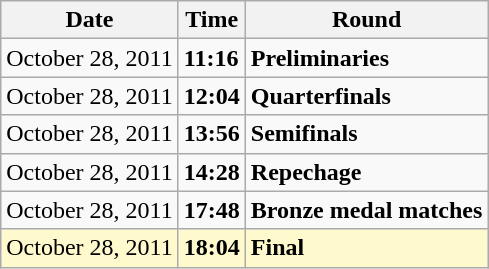<table class="wikitable">
<tr>
<th>Date</th>
<th>Time</th>
<th>Round</th>
</tr>
<tr>
<td>October 28, 2011</td>
<td><strong>11:16</strong></td>
<td><strong>Preliminaries</strong></td>
</tr>
<tr>
<td>October 28, 2011</td>
<td><strong>12:04</strong></td>
<td><strong>Quarterfinals</strong></td>
</tr>
<tr>
<td>October 28, 2011</td>
<td><strong>13:56</strong></td>
<td><strong>Semifinals</strong></td>
</tr>
<tr>
<td>October 28, 2011</td>
<td><strong>14:28</strong></td>
<td><strong>Repechage</strong></td>
</tr>
<tr>
<td>October 28, 2011</td>
<td><strong>17:48</strong></td>
<td><strong>Bronze medal matches</strong></td>
</tr>
<tr style=background:lemonchiffon>
<td>October 28, 2011</td>
<td><strong>18:04</strong></td>
<td><strong>Final</strong></td>
</tr>
</table>
